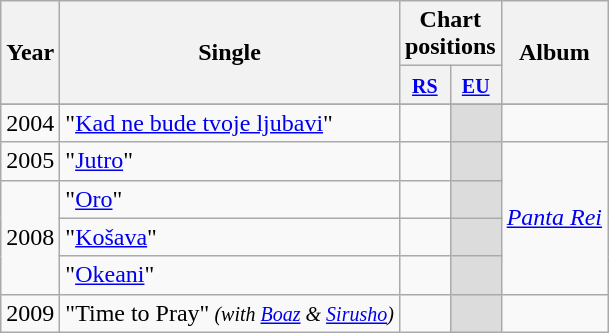<table class="wikitable">
<tr>
<th rowspan="2">Year</th>
<th rowspan="2">Single</th>
<th colspan="2">Chart positions</th>
<th rowspan="2">Album</th>
</tr>
<tr>
<th width="20"><small><a href='#'>RS</a></small></th>
<th width="20"><small><a href='#'>EU</a></small></th>
</tr>
<tr>
</tr>
<tr>
<td rowspan="1">2004</td>
<td>"<a href='#'>Kad ne bude tvoje ljubavi</a>"</td>
<td align="center"></td>
<td align="center" bgcolor="#DCDCDC"></td>
<td align="left"><em></em></td>
</tr>
<tr>
<td rowspan="1">2005</td>
<td>"<a href='#'>Jutro</a>"</td>
<td align="center"></td>
<td align="center" bgcolor="#DCDCDC"></td>
<td align="left" rowspan="4"><em><a href='#'>Panta Rei</a></em></td>
</tr>
<tr>
<td rowspan="3">2008</td>
<td>"<a href='#'>Oro</a>"</td>
<td align="center"></td>
<td align="center" bgcolor="#DCDCDC"></td>
</tr>
<tr>
<td>"<a href='#'>Košava</a>"</td>
<td align="center"></td>
<td align="center" bgcolor="#DCDCDC"></td>
</tr>
<tr>
<td>"<a href='#'>Okeani</a>"</td>
<td align="center"></td>
<td align="center" bgcolor="#DCDCDC"></td>
</tr>
<tr>
<td rowspan="1">2009</td>
<td>"Time to Pray"<small> <em>(with <a href='#'>Boaz</a> & <a href='#'>Sirusho</a>)</em></small></td>
<td align="center"></td>
<td align="center" bgcolor="#DCDCDC"></td>
<td align="left"><em></em></td>
</tr>
</table>
